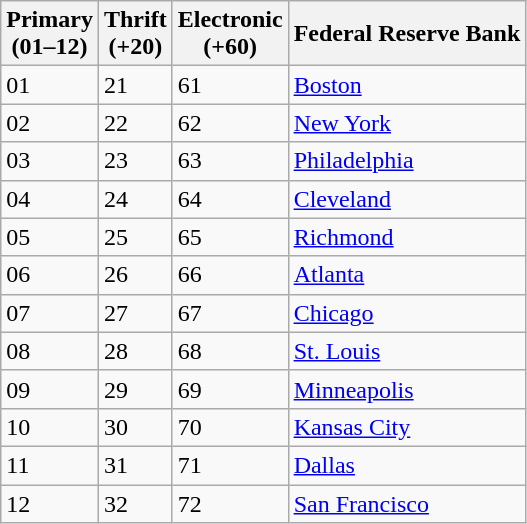<table class="wikitable">
<tr>
<th>Primary<br>(01–12)</th>
<th>Thrift<br>(+20)</th>
<th>Electronic<br>(+60)</th>
<th>Federal Reserve Bank</th>
</tr>
<tr>
<td>01</td>
<td>21</td>
<td>61</td>
<td><a href='#'>Boston</a></td>
</tr>
<tr>
<td>02</td>
<td>22</td>
<td>62</td>
<td><a href='#'>New York</a></td>
</tr>
<tr>
<td>03</td>
<td>23</td>
<td>63</td>
<td><a href='#'>Philadelphia</a></td>
</tr>
<tr>
<td>04</td>
<td>24</td>
<td>64</td>
<td><a href='#'>Cleveland</a></td>
</tr>
<tr>
<td>05</td>
<td>25</td>
<td>65</td>
<td><a href='#'>Richmond</a></td>
</tr>
<tr>
<td>06</td>
<td>26</td>
<td>66</td>
<td><a href='#'>Atlanta</a></td>
</tr>
<tr>
<td>07</td>
<td>27</td>
<td>67</td>
<td><a href='#'>Chicago</a></td>
</tr>
<tr>
<td>08</td>
<td>28</td>
<td>68</td>
<td><a href='#'>St. Louis</a></td>
</tr>
<tr>
<td>09</td>
<td>29</td>
<td>69</td>
<td><a href='#'>Minneapolis</a></td>
</tr>
<tr>
<td>10</td>
<td>30</td>
<td>70</td>
<td><a href='#'>Kansas City</a></td>
</tr>
<tr>
<td>11</td>
<td>31</td>
<td>71</td>
<td><a href='#'>Dallas</a></td>
</tr>
<tr>
<td>12</td>
<td>32</td>
<td>72</td>
<td><a href='#'>San Francisco</a></td>
</tr>
</table>
